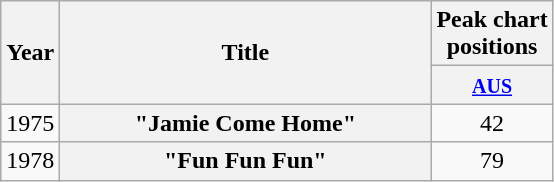<table class="wikitable plainrowheaders" style="text-align:center;" border="1">
<tr>
<th scope="col" rowspan="2">Year</th>
<th scope="col" rowspan="2" style="width:15em;">Title</th>
<th scope="col" colspan="1">Peak chart<br>positions</th>
</tr>
<tr>
<th scope="col" style="text-align:center;"><small><a href='#'>AUS</a></small><br></th>
</tr>
<tr>
<td>1975</td>
<th scope="row">"Jamie Come Home"</th>
<td style="text-align:center;">42</td>
</tr>
<tr>
<td>1978</td>
<th scope="row">"Fun Fun Fun"</th>
<td style="text-align:center;">79</td>
</tr>
</table>
